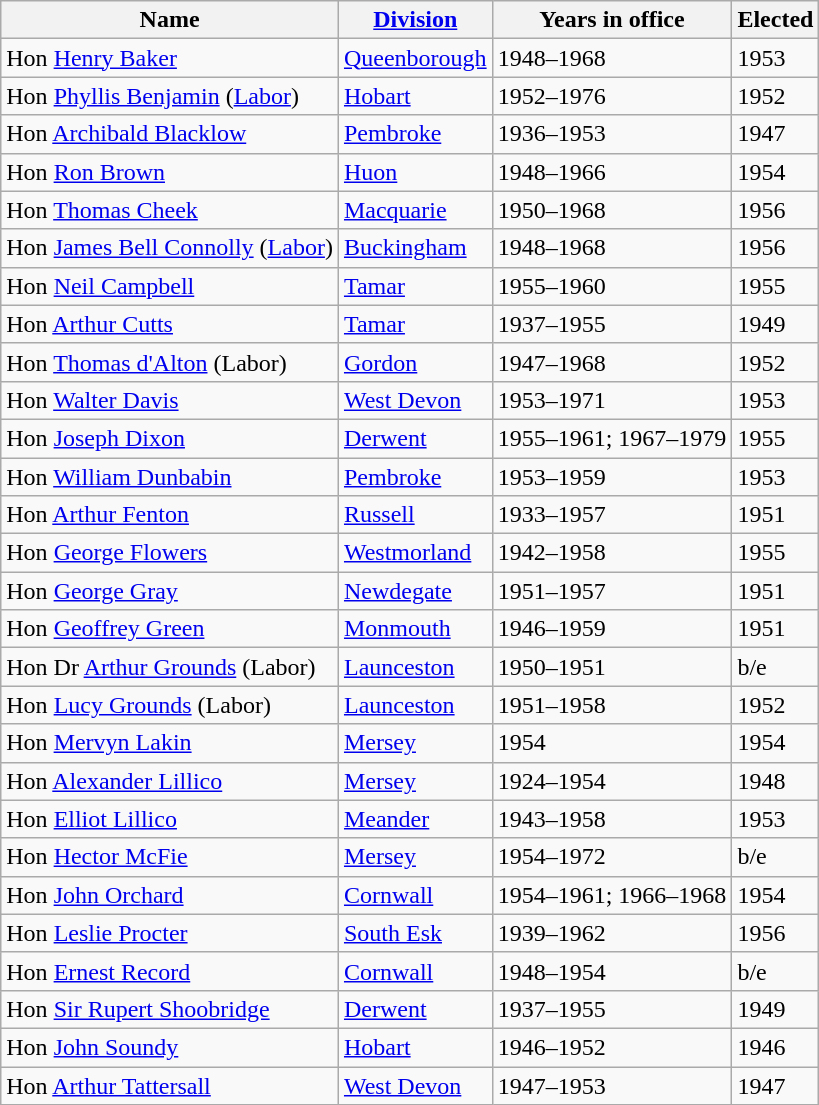<table class="wikitable sortable">
<tr>
<th><strong>Name</strong></th>
<th><strong><a href='#'>Division</a></strong></th>
<th><strong>Years in office</strong></th>
<th><strong>Elected</strong></th>
</tr>
<tr>
<td>Hon <a href='#'>Henry Baker</a></td>
<td><a href='#'>Queenborough</a></td>
<td>1948–1968</td>
<td>1953</td>
</tr>
<tr>
<td>Hon <a href='#'>Phyllis Benjamin</a> (<a href='#'>Labor</a>)</td>
<td><a href='#'>Hobart</a></td>
<td>1952–1976</td>
<td>1952</td>
</tr>
<tr>
<td>Hon <a href='#'>Archibald Blacklow</a></td>
<td><a href='#'>Pembroke</a></td>
<td>1936–1953</td>
<td>1947</td>
</tr>
<tr>
<td>Hon <a href='#'>Ron Brown</a></td>
<td><a href='#'>Huon</a></td>
<td>1948–1966</td>
<td>1954</td>
</tr>
<tr>
<td>Hon <a href='#'>Thomas Cheek</a></td>
<td><a href='#'>Macquarie</a></td>
<td>1950–1968</td>
<td>1956</td>
</tr>
<tr>
<td>Hon <a href='#'>James Bell Connolly</a> (<a href='#'>Labor</a>)</td>
<td><a href='#'>Buckingham</a></td>
<td>1948–1968</td>
<td>1956</td>
</tr>
<tr>
<td>Hon <a href='#'>Neil Campbell</a></td>
<td><a href='#'>Tamar</a></td>
<td>1955–1960</td>
<td>1955</td>
</tr>
<tr>
<td>Hon <a href='#'>Arthur Cutts</a></td>
<td><a href='#'>Tamar</a></td>
<td>1937–1955</td>
<td>1949</td>
</tr>
<tr>
<td>Hon <a href='#'>Thomas d'Alton</a> (Labor)</td>
<td><a href='#'>Gordon</a></td>
<td>1947–1968</td>
<td>1952</td>
</tr>
<tr>
<td>Hon <a href='#'>Walter Davis</a></td>
<td><a href='#'>West Devon</a></td>
<td>1953–1971</td>
<td>1953</td>
</tr>
<tr>
<td>Hon <a href='#'>Joseph Dixon</a></td>
<td><a href='#'>Derwent</a></td>
<td>1955–1961; 1967–1979</td>
<td>1955</td>
</tr>
<tr>
<td>Hon <a href='#'>William Dunbabin</a></td>
<td><a href='#'>Pembroke</a></td>
<td>1953–1959</td>
<td>1953</td>
</tr>
<tr>
<td>Hon <a href='#'>Arthur Fenton</a></td>
<td><a href='#'>Russell</a></td>
<td>1933–1957</td>
<td>1951</td>
</tr>
<tr>
<td>Hon <a href='#'>George Flowers</a></td>
<td><a href='#'>Westmorland</a></td>
<td>1942–1958</td>
<td>1955</td>
</tr>
<tr>
<td>Hon <a href='#'>George Gray</a></td>
<td><a href='#'>Newdegate</a></td>
<td>1951–1957</td>
<td>1951</td>
</tr>
<tr>
<td>Hon <a href='#'>Geoffrey Green</a></td>
<td><a href='#'>Monmouth</a></td>
<td>1946–1959</td>
<td>1951</td>
</tr>
<tr>
<td>Hon Dr <a href='#'>Arthur Grounds</a> (Labor)</td>
<td><a href='#'>Launceston</a></td>
<td>1950–1951</td>
<td>b/e</td>
</tr>
<tr>
<td>Hon <a href='#'>Lucy Grounds</a> (Labor)</td>
<td><a href='#'>Launceston</a></td>
<td>1951–1958</td>
<td>1952</td>
</tr>
<tr>
<td>Hon <a href='#'>Mervyn Lakin</a></td>
<td><a href='#'>Mersey</a></td>
<td>1954</td>
<td>1954</td>
</tr>
<tr>
<td>Hon <a href='#'>Alexander Lillico</a></td>
<td><a href='#'>Mersey</a></td>
<td>1924–1954</td>
<td>1948</td>
</tr>
<tr>
<td>Hon <a href='#'>Elliot Lillico</a></td>
<td><a href='#'>Meander</a></td>
<td>1943–1958</td>
<td>1953</td>
</tr>
<tr>
<td>Hon <a href='#'>Hector McFie</a></td>
<td><a href='#'>Mersey</a></td>
<td>1954–1972</td>
<td>b/e</td>
</tr>
<tr>
<td>Hon <a href='#'>John Orchard</a></td>
<td><a href='#'>Cornwall</a></td>
<td>1954–1961; 1966–1968</td>
<td>1954</td>
</tr>
<tr>
<td>Hon <a href='#'>Leslie Procter</a></td>
<td><a href='#'>South Esk</a></td>
<td>1939–1962</td>
<td>1956</td>
</tr>
<tr>
<td>Hon <a href='#'>Ernest Record</a></td>
<td><a href='#'>Cornwall</a></td>
<td>1948–1954</td>
<td>b/e</td>
</tr>
<tr>
<td>Hon <a href='#'>Sir Rupert Shoobridge</a></td>
<td><a href='#'>Derwent</a></td>
<td>1937–1955</td>
<td>1949</td>
</tr>
<tr>
<td>Hon <a href='#'>John Soundy</a></td>
<td><a href='#'>Hobart</a></td>
<td>1946–1952</td>
<td>1946</td>
</tr>
<tr>
<td>Hon <a href='#'>Arthur Tattersall</a></td>
<td><a href='#'>West Devon</a></td>
<td>1947–1953</td>
<td>1947</td>
</tr>
</table>
